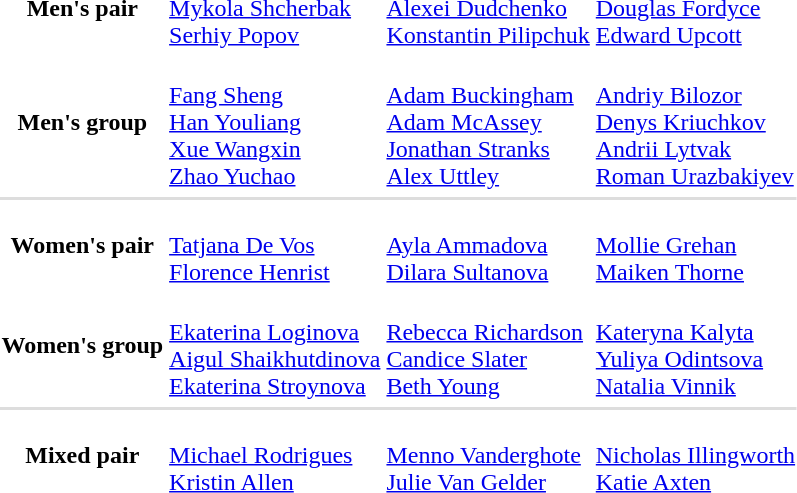<table>
<tr>
<th scope="row">Men's pair</th>
<td><br><a href='#'>Mykola Shcherbak</a><br><a href='#'>Serhiy Popov</a></td>
<td><br><a href='#'>Alexei Dudchenko</a><br><a href='#'>Konstantin Pilipchuk</a></td>
<td><br><a href='#'>Douglas Fordyce</a><br><a href='#'>Edward Upcott</a></td>
</tr>
<tr>
<th scope="row">Men's group</th>
<td><br><a href='#'>Fang Sheng</a><br><a href='#'>Han Youliang</a><br><a href='#'>Xue Wangxin</a><br><a href='#'>Zhao Yuchao</a></td>
<td><br><a href='#'>Adam Buckingham</a><br><a href='#'>Adam McAssey</a><br><a href='#'>Jonathan Stranks</a><br><a href='#'>Alex Uttley</a></td>
<td><br><a href='#'>Andriy Bilozor</a><br><a href='#'>Denys Kriuchkov</a><br><a href='#'>Andrii Lytvak</a><br><a href='#'>Roman Urazbakiyev</a></td>
</tr>
<tr>
</tr>
<tr bgcolor=#DDDDDD>
<td colspan=4></td>
</tr>
<tr>
<th scope="row">Women's pair</th>
<td><br><a href='#'>Tatjana De Vos</a><br><a href='#'>Florence Henrist</a></td>
<td><br><a href='#'>Ayla Ammadova</a><br><a href='#'>Dilara Sultanova</a></td>
<td><br><a href='#'>Mollie Grehan</a><br><a href='#'>Maiken Thorne</a></td>
</tr>
<tr>
<th scope="row">Women's group</th>
<td><br><a href='#'>Ekaterina Loginova</a><br><a href='#'>Aigul Shaikhutdinova</a><br><a href='#'>Ekaterina Stroynova</a></td>
<td><br><a href='#'>Rebecca Richardson</a><br><a href='#'>Candice Slater</a><br><a href='#'>Beth Young</a></td>
<td><br><a href='#'>Kateryna Kalyta</a><br><a href='#'>Yuliya Odintsova</a><br><a href='#'>Natalia Vinnik</a></td>
</tr>
<tr>
</tr>
<tr bgcolor=#DDDDDD>
<td colspan=4></td>
</tr>
<tr>
<th scope="row">Mixed pair</th>
<td><br><a href='#'>Michael Rodrigues</a><br><a href='#'>Kristin Allen</a></td>
<td><br><a href='#'>Menno Vanderghote</a><br><a href='#'>Julie Van Gelder</a></td>
<td><br><a href='#'>Nicholas Illingworth</a><br><a href='#'>Katie Axten</a></td>
</tr>
</table>
